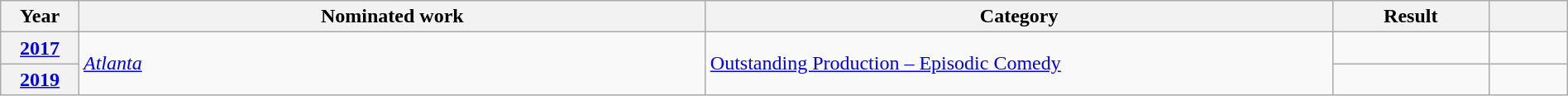<table class="wikitable plainrowheaders" style="width:100%;">
<tr>
<th scope="col" style="width:5%;">Year</th>
<th scope="col" style="width:40%;">Nominated work</th>
<th scope="col" style="width:40%;">Category</th>
<th scope="col" style="width:10%;">Result</th>
<th scope="col" style="width:5%;"></th>
</tr>
<tr>
<th scope="row" style="text-align:center;"><a href='#'>2017</a></th>
<td rowspan="2"><em><a href='#'>Atlanta</a></em></td>
<td rowspan="2"><a href='#'>Outstanding Production – Episodic Comedy</a></td>
<td></td>
<td style="text-align:center;"></td>
</tr>
<tr>
<th scope="row" style="text-align:center;"><a href='#'>2019</a></th>
<td></td>
<td style="text-align:center;"></td>
</tr>
</table>
